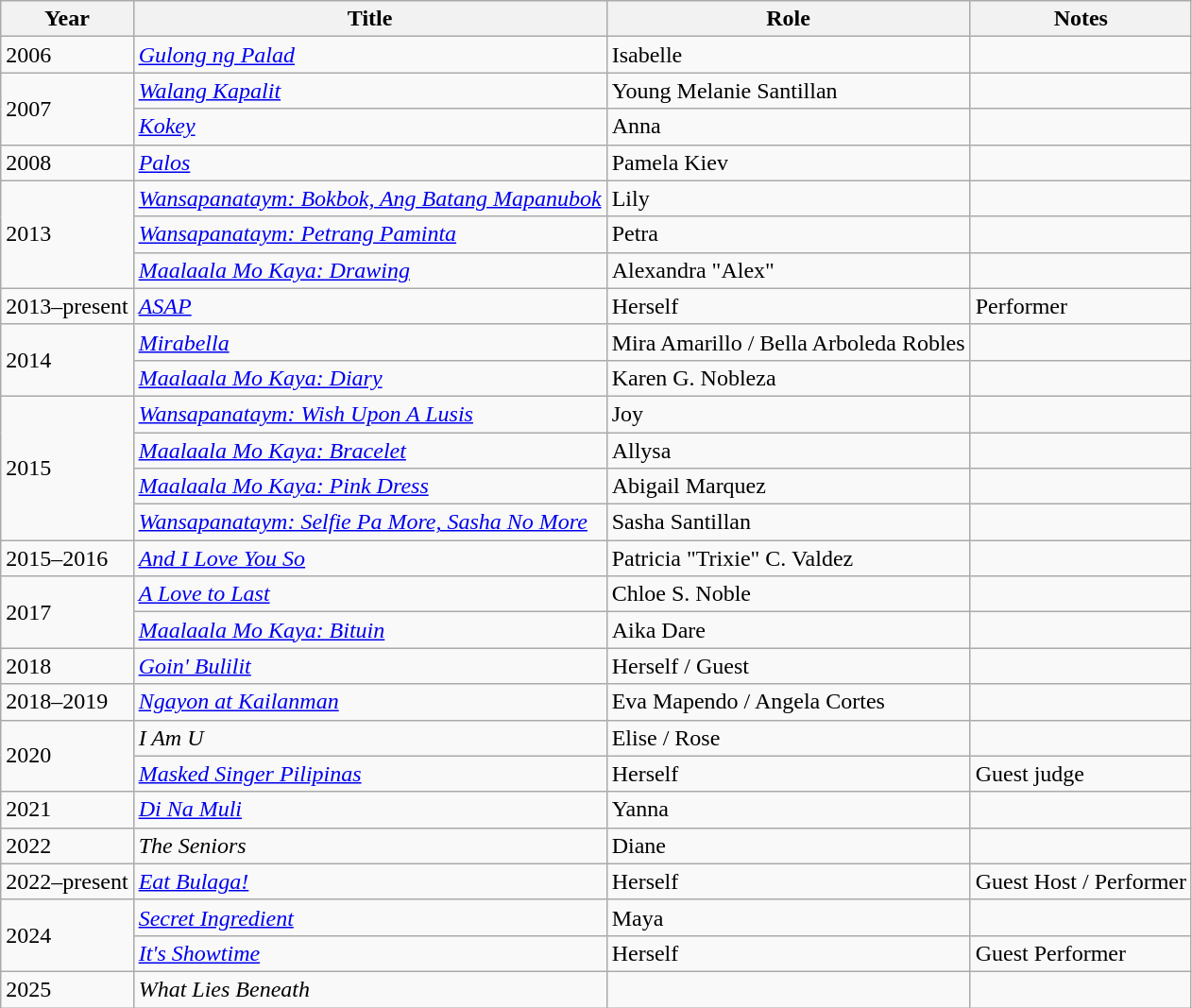<table class="wikitable sortable">
<tr>
<th>Year</th>
<th>Title</th>
<th>Role</th>
<th>Notes</th>
</tr>
<tr>
<td>2006</td>
<td><em><a href='#'>Gulong ng Palad</a></em></td>
<td>Isabelle</td>
<td></td>
</tr>
<tr>
<td rowspan="2">2007</td>
<td><em><a href='#'>Walang Kapalit</a></em></td>
<td>Young Melanie Santillan</td>
<td></td>
</tr>
<tr>
<td><em><a href='#'>Kokey</a></em></td>
<td>Anna</td>
<td></td>
</tr>
<tr>
<td>2008</td>
<td><em><a href='#'>Palos</a></em></td>
<td>Pamela Kiev</td>
<td></td>
</tr>
<tr>
<td rowspan="3">2013</td>
<td><em><a href='#'>Wansapanataym: Bokbok, Ang Batang Mapanubok</a></em></td>
<td>Lily</td>
<td></td>
</tr>
<tr>
<td><em><a href='#'>Wansapanataym: Petrang Paminta</a></em></td>
<td>Petra</td>
<td></td>
</tr>
<tr>
<td><em><a href='#'>Maalaala Mo Kaya: Drawing</a></em></td>
<td>Alexandra "Alex"</td>
<td></td>
</tr>
<tr>
<td>2013–present</td>
<td><em><a href='#'>ASAP</a></em></td>
<td>Herself</td>
<td>Performer</td>
</tr>
<tr>
<td rowspan="2">2014</td>
<td><em><a href='#'>Mirabella</a></em></td>
<td>Mira Amarillo / Bella Arboleda Robles</td>
<td></td>
</tr>
<tr>
<td><em><a href='#'>Maalaala Mo Kaya: Diary</a></em></td>
<td>Karen G. Nobleza</td>
<td></td>
</tr>
<tr>
<td rowspan="4">2015</td>
<td><em><a href='#'>Wansapanataym: Wish Upon A Lusis</a></em></td>
<td>Joy</td>
<td></td>
</tr>
<tr>
<td><em><a href='#'>Maalaala Mo Kaya: Bracelet</a></em></td>
<td>Allysa</td>
<td></td>
</tr>
<tr>
<td><em><a href='#'>Maalaala Mo Kaya: Pink Dress</a></em></td>
<td>Abigail Marquez</td>
<td></td>
</tr>
<tr>
<td><em><a href='#'>Wansapanataym: Selfie Pa More, Sasha No More</a></em></td>
<td>Sasha Santillan</td>
<td></td>
</tr>
<tr>
<td>2015–2016</td>
<td><em><a href='#'>And I Love You So</a></em></td>
<td>Patricia "Trixie" C. Valdez</td>
<td></td>
</tr>
<tr>
<td rowspan="2">2017</td>
<td><em><a href='#'>A Love to Last</a></em></td>
<td>Chloe S. Noble</td>
<td></td>
</tr>
<tr>
<td><em><a href='#'>Maalaala Mo Kaya: Bituin</a></em></td>
<td>Aika Dare</td>
<td></td>
</tr>
<tr>
<td>2018</td>
<td><em><a href='#'>Goin' Bulilit</a></em></td>
<td>Herself / Guest</td>
<td></td>
</tr>
<tr>
<td>2018–2019</td>
<td><em><a href='#'>Ngayon at Kailanman</a></em></td>
<td>Eva Mapendo / Angela Cortes</td>
<td></td>
</tr>
<tr>
<td rowspan="2">2020</td>
<td><em>I Am U</em></td>
<td>Elise / Rose</td>
<td></td>
</tr>
<tr>
<td><em><a href='#'>Masked Singer Pilipinas</a></em></td>
<td>Herself</td>
<td>Guest judge</td>
</tr>
<tr>
<td>2021</td>
<td><em><a href='#'>Di Na Muli</a></em></td>
<td>Yanna</td>
<td></td>
</tr>
<tr>
<td>2022</td>
<td><em>The Seniors</em></td>
<td>Diane</td>
<td></td>
</tr>
<tr>
<td>2022–present</td>
<td><em><a href='#'>Eat Bulaga!</a></em></td>
<td>Herself</td>
<td>Guest Host / Performer</td>
</tr>
<tr>
<td rowspan="2">2024</td>
<td><em><a href='#'>Secret Ingredient</a></em></td>
<td>Maya</td>
<td></td>
</tr>
<tr>
<td><em><a href='#'>It's Showtime</a></em></td>
<td>Herself</td>
<td>Guest Performer</td>
</tr>
<tr>
<td>2025</td>
<td><em>What Lies Beneath</em></td>
<td></td>
<td></td>
</tr>
</table>
